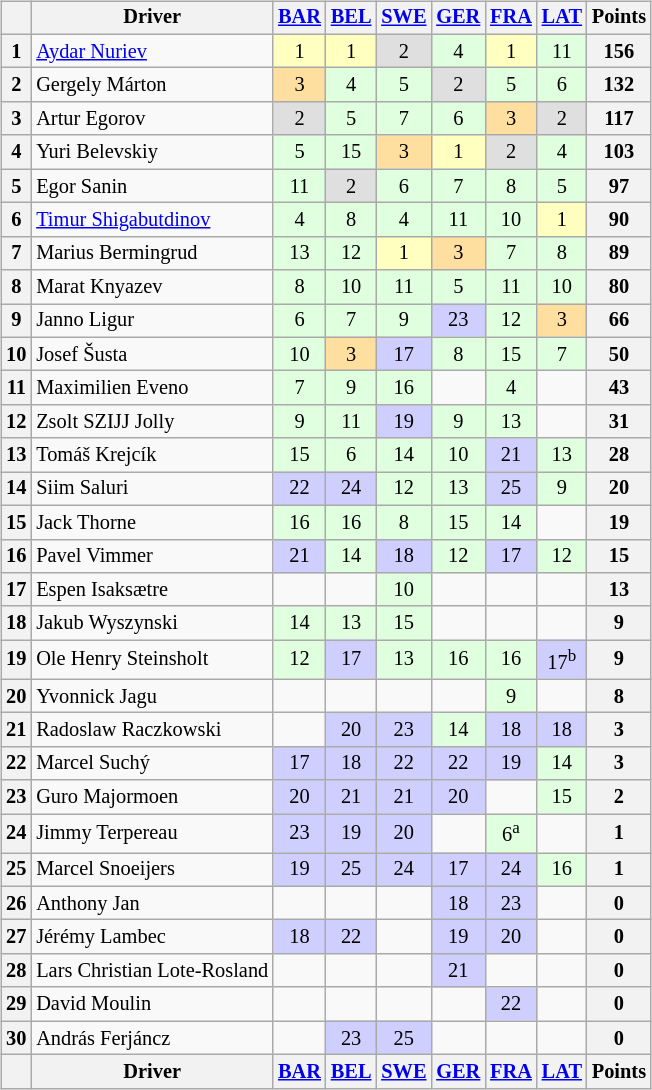<table>
<tr>
<td><br><table class="wikitable" style="font-size:85%; text-align:center;">
<tr>
<th></th>
<th>Driver</th>
<th><a href='#'>BAR</a><br></th>
<th><a href='#'>BEL</a><br></th>
<th><a href='#'>SWE</a><br></th>
<th><a href='#'>GER</a><br></th>
<th><a href='#'>FRA</a><br></th>
<th><a href='#'>LAT</a><br></th>
<th>Points</th>
</tr>
<tr>
<th>1</th>
<td align=left> <a href='#'>Aydar Nuriev</a></td>
<td style="background:#ffffbf;">1</td>
<td style="background:#ffffbf;">1</td>
<td style="background:#dfdfdf;">2</td>
<td style="background:#dfffdf;">4</td>
<td style="background:#ffffbf;">1</td>
<td style="background:#dfffdf;">11</td>
<th>156</th>
</tr>
<tr>
<th>2</th>
<td align=left> Gergely Márton</td>
<td style="background:#ffdf9f;">3</td>
<td style="background:#dfffdf;">4</td>
<td style="background:#dfffdf;">5</td>
<td style="background:#dfdfdf;">2</td>
<td style="background:#dfffdf;">5</td>
<td style="background:#dfffdf;">6</td>
<th>132</th>
</tr>
<tr>
<th>3</th>
<td align=left> Artur Egorov</td>
<td style="background:#dfdfdf;">2</td>
<td style="background:#dfffdf;">5</td>
<td style="background:#dfffdf;">7</td>
<td style="background:#dfffdf;">6</td>
<td style="background:#ffdf9f;">3</td>
<td style="background:#dfdfdf;">2</td>
<th>117</th>
</tr>
<tr>
<th>4</th>
<td align=left> Yuri Belevskiy</td>
<td style="background:#dfffdf;">5</td>
<td style="background:#dfffdf;">15</td>
<td style="background:#ffdf9f;">3</td>
<td style="background:#ffffbf;">1</td>
<td style="background:#dfdfdf;">2</td>
<td style="background:#dfffdf;">4</td>
<th>103</th>
</tr>
<tr>
<th>5</th>
<td align=left> Egor Sanin</td>
<td style="background:#dfffdf;">11</td>
<td style="background:#dfdfdf;">2</td>
<td style="background:#dfffdf;">6</td>
<td style="background:#dfffdf;">7</td>
<td style="background:#dfffdf;">8</td>
<td style="background:#dfffdf;">5</td>
<th>97</th>
</tr>
<tr>
<th>6</th>
<td align=left> <a href='#'>Timur Shigabutdinov</a></td>
<td style="background:#dfffdf;">4</td>
<td style="background:#dfffdf;">8</td>
<td style="background:#dfffdf;">4</td>
<td style="background:#dfffdf;">11</td>
<td style="background:#dfffdf;">10</td>
<td style="background:#ffffbf;">1</td>
<th>90</th>
</tr>
<tr>
<th>7</th>
<td align=left> Marius Bermingrud</td>
<td style="background:#dfffdf;">13</td>
<td style="background:#dfffdf;">12</td>
<td style="background:#ffffbf;">1</td>
<td style="background:#ffdf9f;">3</td>
<td style="background:#dfffdf;">7</td>
<td style="background:#dfffdf;">8</td>
<th>89</th>
</tr>
<tr>
<th>8</th>
<td align=left> Marat Knyazev</td>
<td style="background:#dfffdf;">8</td>
<td style="background:#dfffdf;">10</td>
<td style="background:#dfffdf;">11</td>
<td style="background:#dfffdf;">5</td>
<td style="background:#dfffdf;">11</td>
<td style="background:#dfffdf;">10</td>
<th>80</th>
</tr>
<tr>
<th>9</th>
<td align=left> Janno Ligur</td>
<td style="background:#dfffdf;">6</td>
<td style="background:#dfffdf;">7</td>
<td style="background:#dfffdf;">9</td>
<td style="background:#cfcfff;">23</td>
<td style="background:#dfffdf;">12</td>
<td style="background:#ffdf9f;">3</td>
<th>66</th>
</tr>
<tr>
<th>10</th>
<td align=left> Josef Šusta</td>
<td style="background:#dfffdf;">10</td>
<td style="background:#ffdf9f;">3</td>
<td style="background:#cfcfff;">17</td>
<td style="background:#dfffdf;">8</td>
<td style="background:#dfffdf;">15</td>
<td style="background:#dfffdf;">7</td>
<th>50</th>
</tr>
<tr>
<th>11</th>
<td align=left> Maximilien Eveno</td>
<td style="background:#dfffdf;">7</td>
<td style="background:#dfffdf;">9</td>
<td style="background:#dfffdf;">16</td>
<td></td>
<td style="background:#dfffdf;">4</td>
<td></td>
<th>43</th>
</tr>
<tr>
<th>12</th>
<td align=left> Zsolt SZIJJ Jolly</td>
<td style="background:#dfffdf;">9</td>
<td style="background:#dfffdf;">11</td>
<td style="background:#cfcfff;">19</td>
<td style="background:#dfffdf;">9</td>
<td style="background:#dfffdf;">13</td>
<td></td>
<th>31</th>
</tr>
<tr>
<th>13</th>
<td align=left> Tomáš Krejcík</td>
<td style="background:#dfffdf;">15</td>
<td style="background:#dfffdf;">6</td>
<td style="background:#dfffdf;">14</td>
<td style="background:#dfffdf;">10</td>
<td style="background:#cfcfff;">21</td>
<td style="background:#dfffdf;">13</td>
<th>28</th>
</tr>
<tr>
<th>14</th>
<td align=left> Siim Saluri</td>
<td style="background:#cfcfff;">22</td>
<td style="background:#cfcfff;">24</td>
<td style="background:#dfffdf;">12</td>
<td style="background:#dfffdf;">13</td>
<td style="background:#cfcfff;">25</td>
<td style="background:#dfffdf;">9</td>
<th>20</th>
</tr>
<tr>
<th>15</th>
<td align=left> Jack Thorne</td>
<td style="background:#dfffdf;">16</td>
<td style="background:#dfffdf;">16</td>
<td style="background:#dfffdf;">8</td>
<td style="background:#dfffdf;">15</td>
<td style="background:#dfffdf;">14</td>
<td></td>
<th>19</th>
</tr>
<tr>
<th>16</th>
<td align=left> Pavel Vimmer</td>
<td style="background:#cfcfff;">21</td>
<td style="background:#dfffdf;">14</td>
<td style="background:#cfcfff;">18</td>
<td style="background:#dfffdf;">12</td>
<td style="background:#cfcfff;">17</td>
<td style="background:#dfffdf;">12</td>
<th>15</th>
</tr>
<tr>
<th>17</th>
<td align=left> Espen Isaksætre</td>
<td></td>
<td></td>
<td style="background:#dfffdf;">10</td>
<td></td>
<td></td>
<td></td>
<th>13</th>
</tr>
<tr>
<th>18</th>
<td align=left> Jakub Wyszynski</td>
<td style="background:#dfffdf;">14</td>
<td style="background:#dfffdf;">13</td>
<td style="background:#dfffdf;">15</td>
<td></td>
<td></td>
<td></td>
<th>9</th>
</tr>
<tr>
<th>19</th>
<td align=left> Ole Henry Steinsholt</td>
<td style="background:#dfffdf;">12</td>
<td style="background:#cfcfff;">17</td>
<td style="background:#dfffdf;">13</td>
<td style="background:#dfffdf;">16</td>
<td style="background:#dfffdf;">16</td>
<td style="background:#cfcfff;">17<sup>b</sup></td>
<th>9</th>
</tr>
<tr>
<th>20</th>
<td align=left> Yvonnick Jagu</td>
<td></td>
<td></td>
<td></td>
<td></td>
<td style="background:#dfffdf;">9</td>
<td></td>
<th>8</th>
</tr>
<tr>
<th>21</th>
<td align=left> Radoslaw Raczkowski</td>
<td></td>
<td style="background:#cfcfff;">20</td>
<td style="background:#cfcfff;">23</td>
<td style="background:#dfffdf;">14</td>
<td style="background:#cfcfff;">18</td>
<td style="background:#cfcfff;">18</td>
<th>3</th>
</tr>
<tr>
<th>22</th>
<td align=left> Marcel Suchý</td>
<td style="background:#cfcfff;">17</td>
<td style="background:#cfcfff;">18</td>
<td style="background:#cfcfff;">22</td>
<td style="background:#cfcfff;">22</td>
<td style="background:#cfcfff;">19</td>
<td style="background:#dfffdf;">14</td>
<th>3</th>
</tr>
<tr>
<th>23</th>
<td align=left> Guro Majormoen</td>
<td style="background:#cfcfff;">20</td>
<td style="background:#cfcfff;">21</td>
<td style="background:#cfcfff;">21</td>
<td style="background:#cfcfff;">20</td>
<td></td>
<td style="background:#dfffdf;">15</td>
<th>2</th>
</tr>
<tr>
<th>24</th>
<td align=left> Jimmy Terpereau</td>
<td style="background:#cfcfff;">23</td>
<td style="background:#cfcfff;">19</td>
<td style="background:#cfcfff;">20</td>
<td></td>
<td style="background:#dfffdf;">6<sup>a</sup></td>
<td></td>
<th>1</th>
</tr>
<tr>
<th>25</th>
<td align=left> Marcel Snoeijers</td>
<td style="background:#cfcfff;">19</td>
<td style="background:#cfcfff;">25</td>
<td style="background:#cfcfff;">24</td>
<td style="background:#cfcfff;">17</td>
<td style="background:#cfcfff;">24</td>
<td style="background:#dfffdf;">16</td>
<th>1</th>
</tr>
<tr>
<th>26</th>
<td align=left> Anthony Jan</td>
<td></td>
<td></td>
<td></td>
<td style="background:#cfcfff;">18</td>
<td style="background:#cfcfff;">23</td>
<td></td>
<th>0</th>
</tr>
<tr>
<th>27</th>
<td align=left> Jérémy Lambec</td>
<td style="background:#cfcfff;">18</td>
<td style="background:#cfcfff;">22</td>
<td></td>
<td style="background:#cfcfff;">19</td>
<td style="background:#cfcfff;">20</td>
<td></td>
<th>0</th>
</tr>
<tr>
<th>28</th>
<td align=left> Lars Christian Lote-Rosland</td>
<td></td>
<td></td>
<td></td>
<td style="background:#cfcfff;">21</td>
<td></td>
<td></td>
<th>0</th>
</tr>
<tr>
<th>29</th>
<td align=left> David Moulin</td>
<td></td>
<td></td>
<td></td>
<td></td>
<td style="background:#cfcfff;">22</td>
<td></td>
<th>0</th>
</tr>
<tr>
<th>30</th>
<td align=left> András Ferjáncz</td>
<td></td>
<td style="background:#cfcfff;">23</td>
<td style="background:#cfcfff;">25</td>
<td></td>
<td></td>
<td></td>
<th>0</th>
</tr>
<tr>
<th></th>
<th>Driver</th>
<th><a href='#'>BAR</a><br></th>
<th><a href='#'>BEL</a><br></th>
<th><a href='#'>SWE</a><br></th>
<th><a href='#'>GER</a><br></th>
<th><a href='#'>FRA</a><br></th>
<th><a href='#'>LAT</a><br></th>
<th>Points</th>
</tr>
</table>
</td>
<td valign="top"><br></td>
</tr>
</table>
